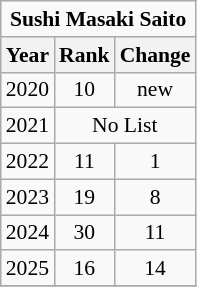<table class="wikitable" style="font-size: 90%; text-align: center;">
<tr>
<td colspan="3"><strong>Sushi Masaki Saito</strong></td>
</tr>
<tr>
<th>Year</th>
<th>Rank</th>
<th>Change</th>
</tr>
<tr>
<td>2020</td>
<td>10</td>
<td>new</td>
</tr>
<tr>
<td>2021</td>
<td colspan="2">No List</td>
</tr>
<tr>
<td>2022</td>
<td>11</td>
<td> 1</td>
</tr>
<tr>
<td>2023</td>
<td>19</td>
<td> 8</td>
</tr>
<tr>
<td>2024</td>
<td>30</td>
<td> 11</td>
</tr>
<tr>
<td>2025</td>
<td>16</td>
<td> 14</td>
</tr>
<tr>
</tr>
</table>
